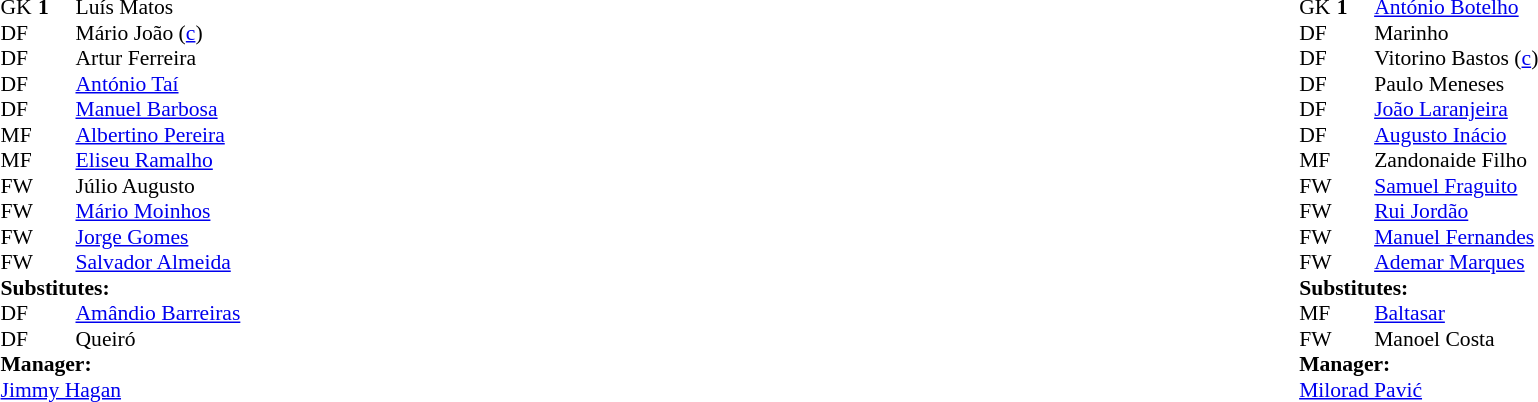<table width="100%">
<tr>
<td valign="top" width="50%"><br><table style="font-size: 90%" cellspacing="0" cellpadding="0">
<tr>
<td colspan="4"></td>
</tr>
<tr>
<th width=25></th>
<th width=25></th>
</tr>
<tr>
<td>GK</td>
<td><strong>1</strong></td>
<td> Luís Matos</td>
</tr>
<tr>
<td>DF</td>
<td></td>
<td> Mário João (<a href='#'>c</a>)</td>
</tr>
<tr>
<td>DF</td>
<td></td>
<td> Artur Ferreira</td>
</tr>
<tr>
<td>DF</td>
<td></td>
<td> <a href='#'>António Taí</a></td>
<td></td>
<td></td>
</tr>
<tr>
<td>DF</td>
<td></td>
<td> <a href='#'>Manuel Barbosa</a></td>
</tr>
<tr>
<td>MF</td>
<td></td>
<td> <a href='#'>Albertino Pereira</a></td>
</tr>
<tr>
<td>MF</td>
<td></td>
<td> <a href='#'>Eliseu Ramalho</a></td>
</tr>
<tr>
<td>FW</td>
<td></td>
<td> Júlio Augusto</td>
</tr>
<tr>
<td>FW</td>
<td></td>
<td> <a href='#'>Mário Moinhos</a></td>
<td></td>
<td></td>
</tr>
<tr>
<td>FW</td>
<td></td>
<td> <a href='#'>Jorge Gomes</a></td>
</tr>
<tr>
<td>FW</td>
<td></td>
<td> <a href='#'>Salvador Almeida</a></td>
</tr>
<tr>
<td colspan=3><strong>Substitutes:</strong></td>
</tr>
<tr>
<td>DF</td>
<td></td>
<td> <a href='#'>Amândio Barreiras</a></td>
<td></td>
<td></td>
</tr>
<tr>
<td>DF</td>
<td></td>
<td> Queiró</td>
<td></td>
<td></td>
</tr>
<tr>
<td colspan=3><strong>Manager:</strong></td>
</tr>
<tr>
<td colspan=4> <a href='#'>Jimmy Hagan</a></td>
</tr>
</table>
</td>
<td valign="top"></td>
<td valign="top" width="50%"><br><table style="font-size: 90%" cellspacing="0" cellpadding="0" align=center>
<tr>
<td colspan="4"></td>
</tr>
<tr>
<th width=25></th>
<th width=25></th>
</tr>
<tr>
<td>GK</td>
<td><strong>1</strong></td>
<td> <a href='#'>António Botelho</a></td>
</tr>
<tr>
<td>DF</td>
<td></td>
<td> Marinho</td>
</tr>
<tr>
<td>DF</td>
<td></td>
<td> Vitorino Bastos (<a href='#'>c</a>)</td>
<td></td>
<td></td>
</tr>
<tr>
<td>DF</td>
<td></td>
<td> Paulo Meneses</td>
</tr>
<tr>
<td>DF</td>
<td></td>
<td> <a href='#'>João Laranjeira</a></td>
</tr>
<tr>
<td>DF</td>
<td></td>
<td> <a href='#'>Augusto Inácio</a></td>
</tr>
<tr>
<td>MF</td>
<td></td>
<td> Zandonaide Filho</td>
<td></td>
<td></td>
</tr>
<tr>
<td>FW</td>
<td></td>
<td> <a href='#'>Samuel Fraguito</a></td>
</tr>
<tr>
<td>FW</td>
<td></td>
<td> <a href='#'>Rui Jordão</a></td>
</tr>
<tr>
<td>FW</td>
<td></td>
<td> <a href='#'>Manuel Fernandes</a></td>
</tr>
<tr>
<td>FW</td>
<td></td>
<td> <a href='#'>Ademar Marques</a></td>
</tr>
<tr>
<td colspan=3><strong>Substitutes:</strong></td>
</tr>
<tr>
<td>MF</td>
<td></td>
<td> <a href='#'>Baltasar</a></td>
<td></td>
<td></td>
</tr>
<tr>
<td>FW</td>
<td></td>
<td> Manoel Costa</td>
<td></td>
<td></td>
</tr>
<tr>
<td colspan=3><strong>Manager:</strong></td>
</tr>
<tr>
<td colspan=4> <a href='#'>Milorad Pavić</a></td>
</tr>
</table>
</td>
</tr>
</table>
